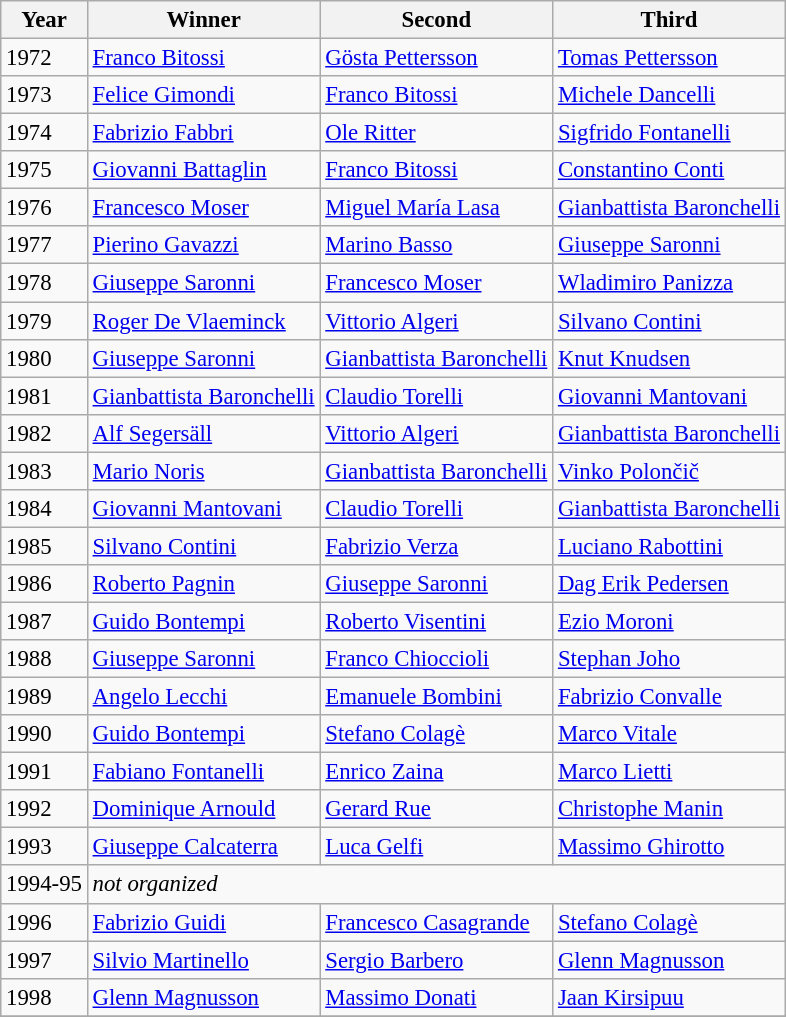<table class="wikitable" style="font-size:95%">
<tr>
<th>Year</th>
<th>Winner</th>
<th>Second</th>
<th>Third</th>
</tr>
<tr>
<td>1972</td>
<td> <a href='#'>Franco Bitossi</a></td>
<td> <a href='#'>Gösta Pettersson</a></td>
<td> <a href='#'>Tomas Pettersson</a></td>
</tr>
<tr>
<td>1973</td>
<td> <a href='#'>Felice Gimondi</a></td>
<td> <a href='#'>Franco Bitossi</a></td>
<td> <a href='#'>Michele Dancelli</a></td>
</tr>
<tr>
<td>1974</td>
<td> <a href='#'>Fabrizio Fabbri</a></td>
<td> <a href='#'>Ole Ritter</a></td>
<td> <a href='#'>Sigfrido Fontanelli</a></td>
</tr>
<tr>
<td>1975</td>
<td> <a href='#'>Giovanni Battaglin</a></td>
<td> <a href='#'>Franco Bitossi</a></td>
<td> <a href='#'>Constantino Conti</a></td>
</tr>
<tr>
<td>1976</td>
<td> <a href='#'>Francesco Moser</a></td>
<td> <a href='#'>Miguel María Lasa</a></td>
<td> <a href='#'>Gianbattista Baronchelli</a></td>
</tr>
<tr>
<td>1977</td>
<td> <a href='#'>Pierino Gavazzi</a></td>
<td> <a href='#'>Marino Basso</a></td>
<td> <a href='#'>Giuseppe Saronni</a></td>
</tr>
<tr>
<td>1978</td>
<td> <a href='#'>Giuseppe Saronni</a></td>
<td> <a href='#'>Francesco Moser</a></td>
<td> <a href='#'>Wladimiro Panizza</a></td>
</tr>
<tr>
<td>1979</td>
<td> <a href='#'>Roger De Vlaeminck</a></td>
<td> <a href='#'>Vittorio Algeri</a></td>
<td> <a href='#'>Silvano Contini</a></td>
</tr>
<tr>
<td>1980</td>
<td> <a href='#'>Giuseppe Saronni</a></td>
<td> <a href='#'>Gianbattista Baronchelli</a></td>
<td> <a href='#'>Knut Knudsen</a></td>
</tr>
<tr>
<td>1981</td>
<td> <a href='#'>Gianbattista Baronchelli</a></td>
<td> <a href='#'>Claudio Torelli</a></td>
<td> <a href='#'>Giovanni Mantovani</a></td>
</tr>
<tr>
<td>1982</td>
<td> <a href='#'>Alf Segersäll</a></td>
<td> <a href='#'>Vittorio Algeri</a></td>
<td> <a href='#'>Gianbattista Baronchelli</a></td>
</tr>
<tr>
<td>1983</td>
<td> <a href='#'>Mario Noris</a></td>
<td> <a href='#'>Gianbattista Baronchelli</a></td>
<td> <a href='#'>Vinko Polončič</a></td>
</tr>
<tr>
<td>1984</td>
<td> <a href='#'>Giovanni Mantovani</a></td>
<td> <a href='#'>Claudio Torelli</a></td>
<td> <a href='#'>Gianbattista Baronchelli</a></td>
</tr>
<tr>
<td>1985</td>
<td> <a href='#'>Silvano Contini</a></td>
<td> <a href='#'>Fabrizio Verza</a></td>
<td> <a href='#'>Luciano Rabottini</a></td>
</tr>
<tr>
<td>1986</td>
<td> <a href='#'>Roberto Pagnin</a></td>
<td> <a href='#'>Giuseppe Saronni</a></td>
<td> <a href='#'>Dag Erik Pedersen</a></td>
</tr>
<tr>
<td>1987</td>
<td> <a href='#'>Guido Bontempi</a></td>
<td> <a href='#'>Roberto Visentini</a></td>
<td> <a href='#'>Ezio Moroni</a></td>
</tr>
<tr>
<td>1988</td>
<td> <a href='#'>Giuseppe Saronni</a></td>
<td> <a href='#'>Franco Chioccioli</a></td>
<td> <a href='#'>Stephan Joho</a></td>
</tr>
<tr>
<td>1989</td>
<td> <a href='#'>Angelo Lecchi</a></td>
<td> <a href='#'>Emanuele Bombini</a></td>
<td> <a href='#'>Fabrizio Convalle</a></td>
</tr>
<tr>
<td>1990</td>
<td> <a href='#'>Guido Bontempi</a></td>
<td> <a href='#'>Stefano Colagè</a></td>
<td> <a href='#'>Marco Vitale</a></td>
</tr>
<tr>
<td>1991</td>
<td> <a href='#'>Fabiano Fontanelli</a></td>
<td> <a href='#'>Enrico Zaina</a></td>
<td> <a href='#'>Marco Lietti</a></td>
</tr>
<tr>
<td>1992</td>
<td> <a href='#'>Dominique Arnould</a></td>
<td> <a href='#'>Gerard Rue</a></td>
<td> <a href='#'>Christophe Manin</a></td>
</tr>
<tr>
<td>1993</td>
<td> <a href='#'>Giuseppe Calcaterra</a></td>
<td> <a href='#'>Luca Gelfi</a></td>
<td> <a href='#'>Massimo Ghirotto</a></td>
</tr>
<tr>
<td>1994-95</td>
<td colspan=3><em>not organized</em></td>
</tr>
<tr>
<td>1996</td>
<td> <a href='#'>Fabrizio Guidi</a></td>
<td> <a href='#'>Francesco Casagrande</a></td>
<td> <a href='#'>Stefano Colagè</a></td>
</tr>
<tr>
<td>1997</td>
<td> <a href='#'>Silvio Martinello</a></td>
<td> <a href='#'>Sergio Barbero</a></td>
<td> <a href='#'>Glenn Magnusson</a></td>
</tr>
<tr>
<td>1998</td>
<td> <a href='#'>Glenn Magnusson</a></td>
<td> <a href='#'>Massimo Donati</a></td>
<td> <a href='#'>Jaan Kirsipuu</a></td>
</tr>
<tr>
</tr>
</table>
